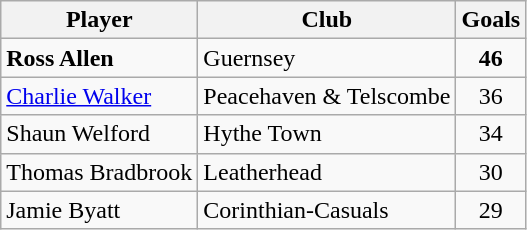<table class="wikitable">
<tr>
<th>Player</th>
<th>Club</th>
<th>Goals</th>
</tr>
<tr>
<td><strong>Ross Allen</strong></td>
<td>Guernsey</td>
<td align="center"><strong>46</strong></td>
</tr>
<tr>
<td><a href='#'>Charlie Walker</a></td>
<td>Peacehaven & Telscombe</td>
<td align="center">36</td>
</tr>
<tr>
<td>Shaun Welford</td>
<td>Hythe Town</td>
<td align="center">34</td>
</tr>
<tr>
<td>Thomas Bradbrook</td>
<td>Leatherhead</td>
<td align="center">30</td>
</tr>
<tr>
<td>Jamie Byatt</td>
<td>Corinthian-Casuals</td>
<td align="center">29</td>
</tr>
</table>
